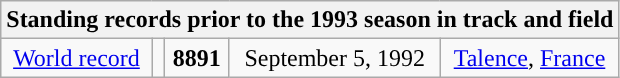<table class="wikitable" style=" text-align:center;">
<tr>
<th colspan="5">Standing records prior to the 1993 season in track and field</th>
</tr>
<tr>
<td><a href='#'>World record</a></td>
<td></td>
<td><strong>8891</strong></td>
<td>September 5, 1992</td>
<td> <a href='#'>Talence</a>, <a href='#'>France</a></td>
</tr>
</table>
